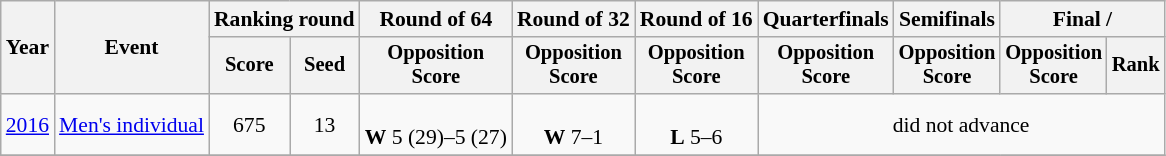<table class="wikitable" style="font-size:90%">
<tr>
<th rowspan="2">Year</th>
<th rowspan="2">Event</th>
<th colspan="2">Ranking round</th>
<th>Round of 64</th>
<th>Round of 32</th>
<th>Round of 16</th>
<th>Quarterfinals</th>
<th>Semifinals</th>
<th colspan="2">Final / </th>
</tr>
<tr style="font-size:95%">
<th>Score</th>
<th>Seed</th>
<th>Opposition<br>Score</th>
<th>Opposition<br>Score</th>
<th>Opposition<br>Score</th>
<th>Opposition<br>Score</th>
<th>Opposition<br>Score</th>
<th>Opposition<br>Score</th>
<th>Rank</th>
</tr>
<tr align=center>
<td align=left><a href='#'>2016</a></td>
<td align=left><a href='#'>Men's individual</a></td>
<td>675</td>
<td>13</td>
<td><br><strong>W</strong> 5 (29)–5 (27)</td>
<td><br><strong>W</strong> 7–1</td>
<td><br><strong>L</strong> 5–6</td>
<td colspan=4>did not advance</td>
</tr>
<tr>
</tr>
</table>
